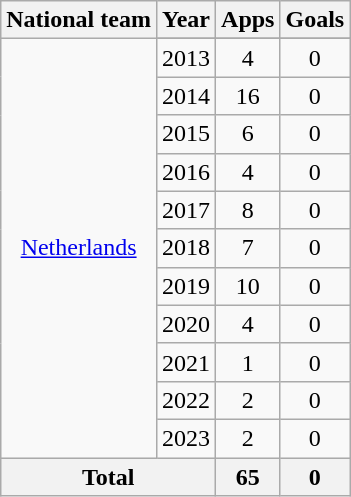<table class="wikitable" style="text-align:center">
<tr>
<th>National team</th>
<th>Year</th>
<th>Apps</th>
<th>Goals</th>
</tr>
<tr>
<td rowspan="12"><a href='#'>Netherlands</a></td>
</tr>
<tr>
<td>2013</td>
<td>4</td>
<td>0</td>
</tr>
<tr>
<td>2014</td>
<td>16</td>
<td>0</td>
</tr>
<tr>
<td>2015</td>
<td>6</td>
<td>0</td>
</tr>
<tr>
<td>2016</td>
<td>4</td>
<td>0</td>
</tr>
<tr>
<td>2017</td>
<td>8</td>
<td>0</td>
</tr>
<tr>
<td>2018</td>
<td>7</td>
<td>0</td>
</tr>
<tr>
<td>2019</td>
<td>10</td>
<td>0</td>
</tr>
<tr>
<td>2020</td>
<td>4</td>
<td>0</td>
</tr>
<tr>
<td>2021</td>
<td>1</td>
<td>0</td>
</tr>
<tr>
<td>2022</td>
<td>2</td>
<td>0</td>
</tr>
<tr>
<td>2023</td>
<td>2</td>
<td>0</td>
</tr>
<tr>
<th colspan="2">Total</th>
<th>65</th>
<th>0</th>
</tr>
</table>
